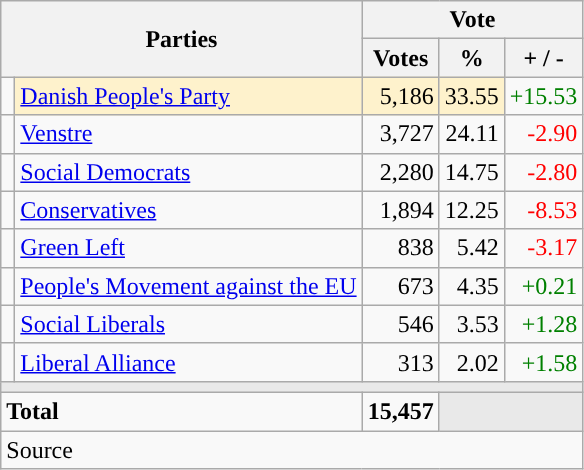<table class="wikitable" style="text-align:right;">
<tr>
<th style="text-align:centre;" rowspan="2" colspan="2" width="225">Parties</th>
<th colspan="3">Vote</th>
</tr>
<tr>
<th width="15">Votes</th>
<th width="15">%</th>
<th width="15">+ / -</th>
</tr>
<tr>
<td width="2" style="color:inherit;background:"></td>
<td bgcolor=#fef2cc   align="left"><a href='#'>Danish People's Party</a></td>
<td bgcolor=#fef2cc>5,186</td>
<td bgcolor=#fef2cc>33.55</td>
<td style=color:green;>+15.53</td>
</tr>
<tr>
<td width="2" style="color:inherit;background:"></td>
<td align="left"><a href='#'>Venstre</a></td>
<td>3,727</td>
<td>24.11</td>
<td style=color:red;>-2.90</td>
</tr>
<tr>
<td width="2" style="color:inherit;background:"></td>
<td align="left"><a href='#'>Social Democrats</a></td>
<td>2,280</td>
<td>14.75</td>
<td style=color:red;>-2.80</td>
</tr>
<tr>
<td width="2" style="color:inherit;background:"></td>
<td align="left"><a href='#'>Conservatives</a></td>
<td>1,894</td>
<td>12.25</td>
<td style=color:red;>-8.53</td>
</tr>
<tr>
<td width="2" style="color:inherit;background:"></td>
<td align="left"><a href='#'>Green Left</a></td>
<td>838</td>
<td>5.42</td>
<td style=color:red;>-3.17</td>
</tr>
<tr>
<td width="2" style="color:inherit;background:"></td>
<td align="left"><a href='#'>People's Movement against the EU</a></td>
<td>673</td>
<td>4.35</td>
<td style=color:green;>+0.21</td>
</tr>
<tr>
<td width="2" style="color:inherit;background:"></td>
<td align="left"><a href='#'>Social Liberals</a></td>
<td>546</td>
<td>3.53</td>
<td style=color:green;>+1.28</td>
</tr>
<tr>
<td width="2" style="color:inherit;background:"></td>
<td align="left"><a href='#'>Liberal Alliance</a></td>
<td>313</td>
<td>2.02</td>
<td style=color:green;>+1.58</td>
</tr>
<tr>
<td colspan="7" bgcolor="#E9E9E9"></td>
</tr>
<tr>
<td align="left" colspan="2"><strong>Total</strong></td>
<td><strong>15,457</strong></td>
<td bgcolor="#E9E9E9" colspan="2"></td>
</tr>
<tr>
<td align="left" colspan="6">Source</td>
</tr>
</table>
